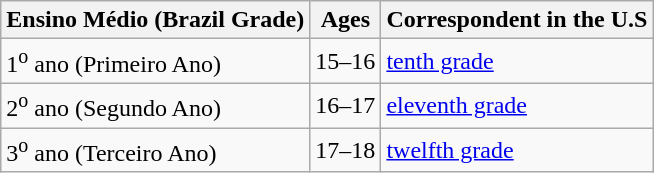<table class="wikitable">
<tr>
<th>Ensino Médio (Brazil Grade)</th>
<th>Ages</th>
<th>Correspondent in the U.S</th>
</tr>
<tr>
<td>1<sup>o</sup> ano (Primeiro Ano)</td>
<td>15–16</td>
<td><a href='#'>tenth grade</a></td>
</tr>
<tr>
<td>2<sup>o</sup> ano (Segundo Ano)</td>
<td>16–17</td>
<td><a href='#'>eleventh grade</a></td>
</tr>
<tr>
<td>3<sup>o</sup> ano (Terceiro Ano)</td>
<td>17–18</td>
<td><a href='#'>twelfth grade</a></td>
</tr>
</table>
